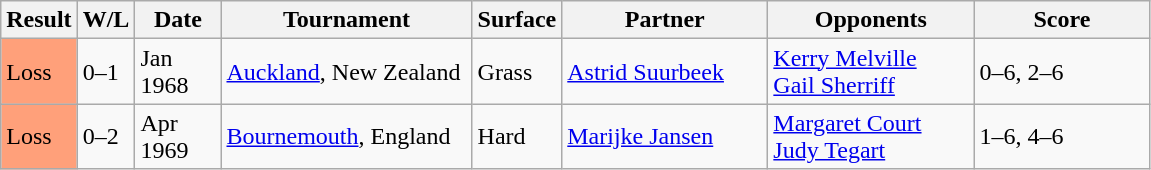<table class="sortable wikitable">
<tr>
<th style="width:40px">Result</th>
<th style="width:30px" class="unsortable">W/L</th>
<th style="width:50px">Date</th>
<th style="width:160px">Tournament</th>
<th style="width:50px">Surface</th>
<th style="width:130px">Partner</th>
<th style="width:130px">Opponents</th>
<th style="width:110px" class="unsortable">Score</th>
</tr>
<tr>
<td style="background:#ffa07a;">Loss</td>
<td>0–1</td>
<td>Jan 1968</td>
<td><a href='#'>Auckland</a>, New Zealand</td>
<td>Grass</td>
<td> <a href='#'>Astrid Suurbeek</a></td>
<td> <a href='#'>Kerry Melville</a><br> <a href='#'>Gail Sherriff</a></td>
<td>0–6, 2–6</td>
</tr>
<tr>
<td style="background:#ffa07a;">Loss</td>
<td>0–2</td>
<td>Apr 1969</td>
<td><a href='#'>Bournemouth</a>, England</td>
<td>Hard</td>
<td> <a href='#'>Marijke Jansen</a></td>
<td> <a href='#'>Margaret Court</a><br> <a href='#'>Judy Tegart</a></td>
<td>1–6, 4–6</td>
</tr>
</table>
